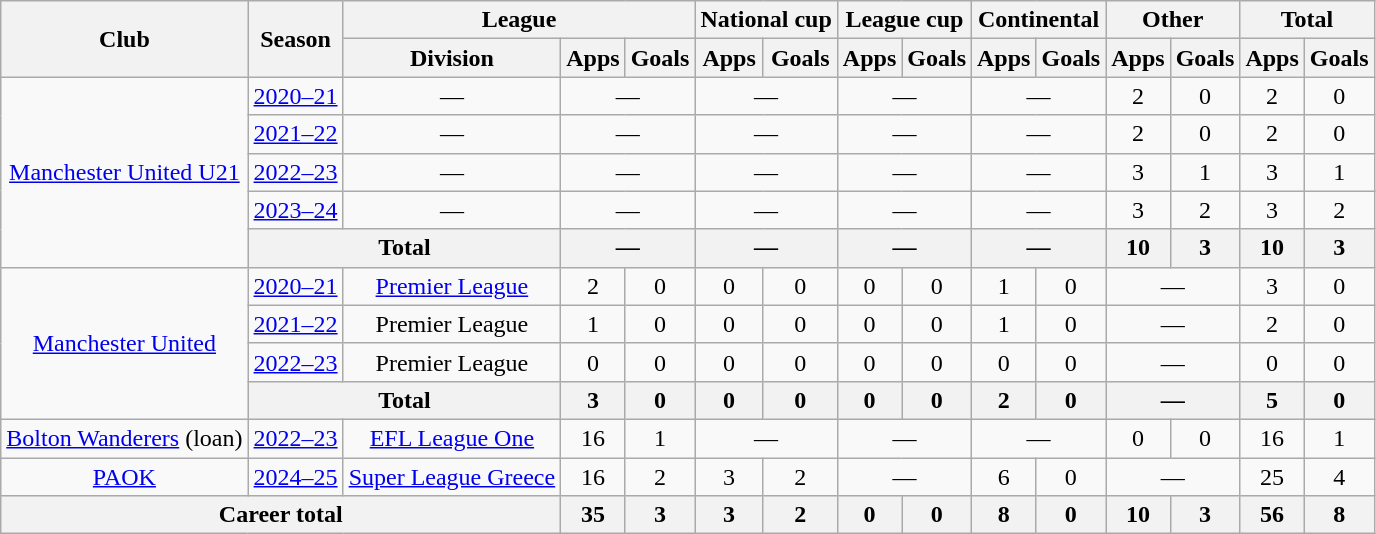<table class=wikitable style="text-align:center">
<tr>
<th rowspan=2>Club</th>
<th rowspan=2>Season</th>
<th colspan=3>League</th>
<th colspan=2>National cup</th>
<th colspan=2>League cup</th>
<th colspan=2>Continental</th>
<th colspan=2>Other</th>
<th colspan=2>Total</th>
</tr>
<tr>
<th>Division</th>
<th>Apps</th>
<th>Goals</th>
<th>Apps</th>
<th>Goals</th>
<th>Apps</th>
<th>Goals</th>
<th>Apps</th>
<th>Goals</th>
<th>Apps</th>
<th>Goals</th>
<th>Apps</th>
<th>Goals</th>
</tr>
<tr>
<td rowspan="5"><a href='#'>Manchester United U21</a></td>
<td><a href='#'>2020–21</a></td>
<td>—</td>
<td colspan=2>—</td>
<td colspan=2>—</td>
<td colspan=2>—</td>
<td colspan=2>—</td>
<td>2</td>
<td>0</td>
<td>2</td>
<td>0</td>
</tr>
<tr>
<td><a href='#'>2021–22</a></td>
<td>—</td>
<td colspan=2>—</td>
<td colspan=2>—</td>
<td colspan=2>—</td>
<td colspan=2>—</td>
<td>2</td>
<td>0</td>
<td>2</td>
<td>0</td>
</tr>
<tr>
<td><a href='#'>2022–23</a></td>
<td>—</td>
<td colspan=2>—</td>
<td colspan=2>—</td>
<td colspan=2>—</td>
<td colspan=2>—</td>
<td>3</td>
<td>1</td>
<td>3</td>
<td>1</td>
</tr>
<tr>
<td><a href='#'>2023–24</a></td>
<td>—</td>
<td colspan=2>—</td>
<td colspan=2>—</td>
<td colspan=2>—</td>
<td colspan=2>—</td>
<td>3</td>
<td>2</td>
<td>3</td>
<td>2</td>
</tr>
<tr>
<th colspan="2">Total</th>
<th colspan=2>—</th>
<th colspan=2>—</th>
<th colspan=2>—</th>
<th colspan=2>—</th>
<th>10</th>
<th>3</th>
<th>10</th>
<th>3</th>
</tr>
<tr>
<td rowspan="4"><a href='#'>Manchester United</a></td>
<td><a href='#'>2020–21</a></td>
<td><a href='#'>Premier League</a></td>
<td>2</td>
<td>0</td>
<td>0</td>
<td>0</td>
<td>0</td>
<td>0</td>
<td>1</td>
<td>0</td>
<td colspan=2>—</td>
<td>3</td>
<td>0</td>
</tr>
<tr>
<td><a href='#'>2021–22</a></td>
<td>Premier League</td>
<td>1</td>
<td>0</td>
<td>0</td>
<td>0</td>
<td>0</td>
<td>0</td>
<td>1</td>
<td>0</td>
<td colspan=2>—</td>
<td>2</td>
<td>0</td>
</tr>
<tr>
<td><a href='#'>2022–23</a></td>
<td>Premier League</td>
<td>0</td>
<td>0</td>
<td>0</td>
<td>0</td>
<td>0</td>
<td>0</td>
<td>0</td>
<td>0</td>
<td colspan=2>—</td>
<td>0</td>
<td>0</td>
</tr>
<tr>
<th colspan="2">Total</th>
<th>3</th>
<th>0</th>
<th>0</th>
<th>0</th>
<th>0</th>
<th>0</th>
<th>2</th>
<th>0</th>
<th colspan=2>—</th>
<th>5</th>
<th>0</th>
</tr>
<tr>
<td><a href='#'>Bolton Wanderers</a> (loan)</td>
<td><a href='#'>2022–23</a></td>
<td><a href='#'>EFL League One</a></td>
<td>16</td>
<td>1</td>
<td colspan=2>—</td>
<td colspan=2>—</td>
<td colspan=2>—</td>
<td>0</td>
<td>0</td>
<td>16</td>
<td>1</td>
</tr>
<tr>
<td><a href='#'>PAOK</a></td>
<td><a href='#'>2024–25</a></td>
<td><a href='#'>Super League Greece</a></td>
<td>16</td>
<td>2</td>
<td>3</td>
<td>2</td>
<td colspan=2>—</td>
<td>6</td>
<td>0</td>
<td colspan=2>—</td>
<td>25</td>
<td>4</td>
</tr>
<tr>
<th colspan=3>Career total</th>
<th>35</th>
<th>3</th>
<th>3</th>
<th>2</th>
<th>0</th>
<th>0</th>
<th>8</th>
<th>0</th>
<th>10</th>
<th>3</th>
<th>56</th>
<th>8</th>
</tr>
</table>
